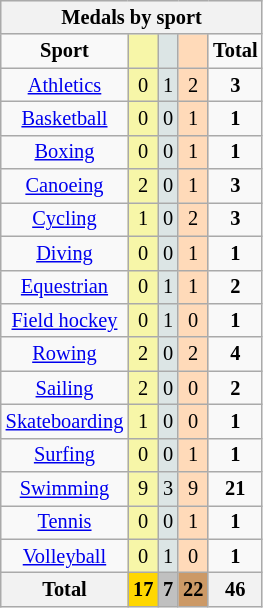<table class="wikitable" style="font-size:85%">
<tr style="background:#efefef;">
<th colspan=7><strong>Medals by sport</strong></th>
</tr>
<tr align=center>
<td><strong>Sport</strong></td>
<td bgcolor=#f7f6a8></td>
<td bgcolor=#dce5e5></td>
<td bgcolor=#ffdab9></td>
<td><strong>Total</strong></td>
</tr>
<tr align=center>
<td><a href='#'>Athletics</a></td>
<td style="background:#F7F6A8;">0</td>
<td style="background:#DCE5E5;">1</td>
<td style="background:#FFDAB9;">2</td>
<td><strong>3</strong></td>
</tr>
<tr align=center>
<td><a href='#'>Basketball</a></td>
<td style="background:#F7F6A8;">0</td>
<td style="background:#DCE5E5;">0</td>
<td style="background:#FFDAB9;">1</td>
<td><strong>1</strong></td>
</tr>
<tr align=center>
<td><a href='#'>Boxing</a></td>
<td style="background:#F7F6A8;">0</td>
<td style="background:#DCE5E5;">0</td>
<td style="background:#FFDAB9;">1</td>
<td><strong>1</strong></td>
</tr>
<tr align=center>
<td><a href='#'>Canoeing</a></td>
<td style="background:#F7F6A8;">2</td>
<td style="background:#DCE5E5;">0</td>
<td style="background:#FFDAB9;">1</td>
<td><strong>3</strong></td>
</tr>
<tr align=center>
<td><a href='#'>Cycling</a></td>
<td style="background:#F7F6A8;">1</td>
<td style="background:#DCE5E5;">0</td>
<td style="background:#FFDAB9;">2</td>
<td><strong>3</strong></td>
</tr>
<tr align=center>
<td><a href='#'>Diving</a></td>
<td style="background:#F7F6A8;">0</td>
<td style="background:#DCE5E5;">0</td>
<td style="background:#FFDAB9;">1</td>
<td><strong>1</strong></td>
</tr>
<tr align=center>
<td><a href='#'>Equestrian</a></td>
<td style="background:#F7F6A8;">0</td>
<td style="background:#DCE5E5;">1</td>
<td style="background:#FFDAB9;">1</td>
<td><strong>2</strong></td>
</tr>
<tr align=center>
<td><a href='#'>Field hockey</a></td>
<td style="background:#F7F6A8;">0</td>
<td style="background:#DCE5E5;">1</td>
<td style="background:#FFDAB9;">0</td>
<td><strong>1</strong></td>
</tr>
<tr align=center>
<td><a href='#'>Rowing</a></td>
<td style="background:#F7F6A8;">2</td>
<td style="background:#DCE5E5;">0</td>
<td style="background:#FFDAB9;">2</td>
<td><strong>4</strong></td>
</tr>
<tr align=center>
<td><a href='#'>Sailing</a></td>
<td style="background:#F7F6A8;">2</td>
<td style="background:#DCE5E5;">0</td>
<td style="background:#FFDAB9;">0</td>
<td><strong>2</strong></td>
</tr>
<tr align=center>
<td><a href='#'>Skateboarding</a></td>
<td style="background:#F7F6A8;">1</td>
<td style="background:#DCE5E5;">0</td>
<td style="background:#FFDAB9;">0</td>
<td><strong>1</strong></td>
</tr>
<tr align=center>
<td><a href='#'>Surfing</a></td>
<td style="background:#F7F6A8;">0</td>
<td style="background:#DCE5E5;">0</td>
<td style="background:#FFDAB9;">1</td>
<td><strong>1</strong></td>
</tr>
<tr align=center>
<td><a href='#'>Swimming</a></td>
<td style="background:#F7F6A8;">9</td>
<td style="background:#DCE5E5;">3</td>
<td style="background:#FFDAB9;">9</td>
<td><strong>21</strong></td>
</tr>
<tr align=center>
<td><a href='#'>Tennis</a></td>
<td style="background:#F7F6A8;">0</td>
<td style="background:#DCE5E5;">0</td>
<td style="background:#FFDAB9;">1</td>
<td><strong>1</strong></td>
</tr>
<tr align=center>
<td><a href='#'>Volleyball</a></td>
<td style="background:#F7F6A8;">0</td>
<td style="background:#DCE5E5;">1</td>
<td style="background:#FFDAB9;">0</td>
<td><strong>1</strong></td>
</tr>
<tr align=center>
<th><strong>Total</strong></th>
<th style="background:gold;"><strong>17</strong></th>
<th style="background:silver;"><strong>7</strong></th>
<th style="background:#c96;"><strong>22</strong></th>
<th><strong>46</strong></th>
</tr>
</table>
